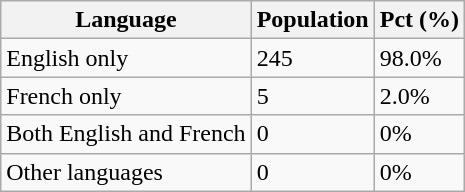<table class="wikitable">
<tr>
<th>Language</th>
<th>Population</th>
<th>Pct (%)</th>
</tr>
<tr>
<td>English only</td>
<td>245</td>
<td>98.0%</td>
</tr>
<tr>
<td>French only</td>
<td>5</td>
<td>2.0%</td>
</tr>
<tr>
<td>Both English and French</td>
<td>0</td>
<td>0%</td>
</tr>
<tr>
<td>Other languages</td>
<td>0</td>
<td>0%</td>
</tr>
</table>
